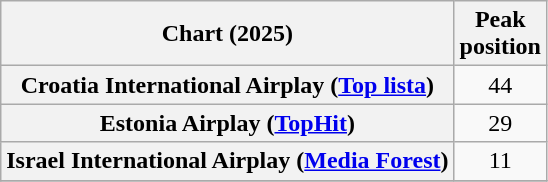<table class="wikitable sortable plainrowheaders" style="text-align:center">
<tr>
<th>Chart (2025)</th>
<th>Peak<br>position</th>
</tr>
<tr>
<th scope="row">Croatia International Airplay (<a href='#'>Top lista</a>)</th>
<td>44</td>
</tr>
<tr>
<th scope="row">Estonia Airplay (<a href='#'>TopHit</a>)</th>
<td>29</td>
</tr>
<tr>
<th scope="row">Israel International Airplay (<a href='#'>Media Forest</a>)</th>
<td>11</td>
</tr>
<tr>
</tr>
</table>
